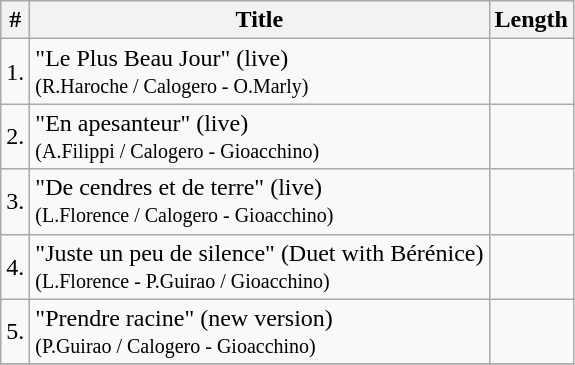<table class="wikitable" size=80%>
<tr>
<th>#</th>
<th>Title</th>
<th>Length</th>
</tr>
<tr>
<td>1.</td>
<td>"Le Plus Beau Jour" (live) <br><small>(R.Haroche / Calogero - O.Marly)</small></td>
<td></td>
</tr>
<tr>
<td>2.</td>
<td>"En apesanteur" (live) <br><small>(A.Filippi / Calogero - Gioacchino)</small></td>
<td></td>
</tr>
<tr>
<td>3.</td>
<td>"De cendres et de terre" (live) <br><small>(L.Florence / Calogero - Gioacchino)</small></td>
<td></td>
</tr>
<tr>
<td>4.</td>
<td>"Juste un peu de silence" (Duet with Bérénice) <br><small>(L.Florence - P.Guirao / Gioacchino)</small></td>
<td></td>
</tr>
<tr>
<td>5.</td>
<td>"Prendre racine" (new version) <br><small>(P.Guirao / Calogero - Gioacchino)</small></td>
<td></td>
</tr>
<tr>
</tr>
</table>
